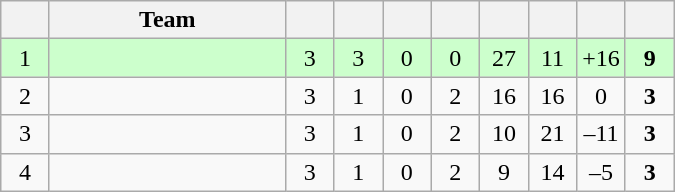<table class="wikitable" style="text-align: center; font-size: 100%;">
<tr>
<th width="25"></th>
<th width="150">Team</th>
<th width="25"></th>
<th width="25"></th>
<th width="25"></th>
<th width="25"></th>
<th width="25"></th>
<th width="25"></th>
<th width="25"></th>
<th width="25"></th>
</tr>
<tr style="background-color: #ccffcc;">
<td>1</td>
<td align=left></td>
<td>3</td>
<td>3</td>
<td>0</td>
<td>0</td>
<td>27</td>
<td>11</td>
<td>+16</td>
<td><strong>9</strong></td>
</tr>
<tr>
<td>2</td>
<td align=left></td>
<td>3</td>
<td>1</td>
<td>0</td>
<td>2</td>
<td>16</td>
<td>16</td>
<td>0</td>
<td><strong>3</strong></td>
</tr>
<tr>
<td>3</td>
<td align=left></td>
<td>3</td>
<td>1</td>
<td>0</td>
<td>2</td>
<td>10</td>
<td>21</td>
<td>–11</td>
<td><strong>3</strong></td>
</tr>
<tr>
<td>4</td>
<td align=left></td>
<td>3</td>
<td>1</td>
<td>0</td>
<td>2</td>
<td>9</td>
<td>14</td>
<td>–5</td>
<td><strong>3</strong></td>
</tr>
</table>
